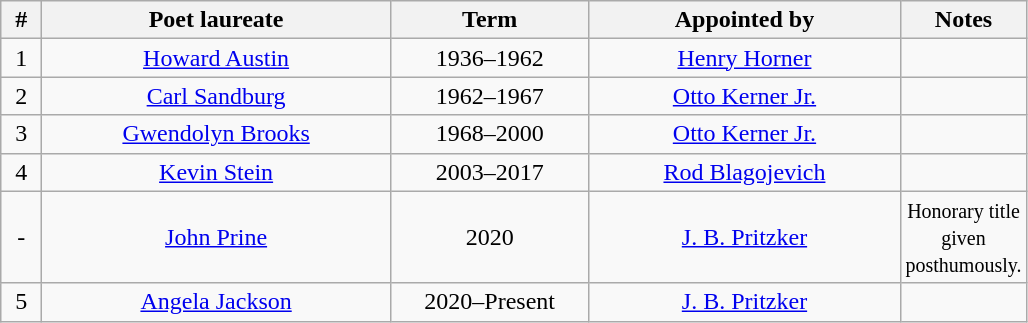<table class="wikitable" style="text-align:center">
<tr>
<th scope="col" style="width:20px;">#</th>
<th scope="col" style="width:225px;">Poet laureate</th>
<th scope="col" style="width:125px;">Term</th>
<th scope="col" style="width:200px;">Appointed by</th>
<th scope="col" style="width:50px;">Notes</th>
</tr>
<tr>
<td>1</td>
<td><a href='#'>Howard Austin</a></td>
<td>1936–1962</td>
<td><a href='#'>Henry Horner</a></td>
<td></td>
</tr>
<tr>
<td>2</td>
<td><a href='#'>Carl Sandburg</a></td>
<td>1962–1967</td>
<td><a href='#'>Otto Kerner Jr.</a></td>
<td></td>
</tr>
<tr>
<td>3</td>
<td><a href='#'>Gwendolyn Brooks</a></td>
<td>1968–2000</td>
<td><a href='#'>Otto Kerner Jr.</a></td>
<td></td>
</tr>
<tr>
<td>4</td>
<td><a href='#'>Kevin Stein</a></td>
<td>2003–2017</td>
<td><a href='#'>Rod Blagojevich</a></td>
<td></td>
</tr>
<tr>
<td>-</td>
<td><a href='#'>John Prine</a></td>
<td>2020</td>
<td><a href='#'>J. B. Pritzker</a></td>
<td><small>Honorary title given posthumously.</small></td>
</tr>
<tr>
<td>5</td>
<td><a href='#'>Angela Jackson</a></td>
<td>2020–Present</td>
<td><a href='#'>J. B. Pritzker</a></td>
<td></td>
</tr>
</table>
